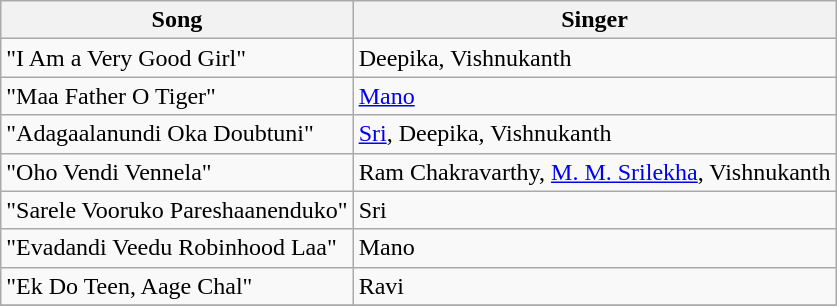<table class="wikitable">
<tr>
<th>Song</th>
<th>Singer</th>
</tr>
<tr>
<td>"I Am a Very Good Girl"</td>
<td>Deepika, Vishnukanth</td>
</tr>
<tr>
<td>"Maa Father O Tiger"</td>
<td><a href='#'>Mano</a></td>
</tr>
<tr>
<td>"Adagaalanundi Oka Doubtuni"</td>
<td><a href='#'>Sri</a>, Deepika, Vishnukanth</td>
</tr>
<tr>
<td>"Oho Vendi Vennela"</td>
<td>Ram Chakravarthy, <a href='#'>M. M. Srilekha</a>, Vishnukanth</td>
</tr>
<tr>
<td>"Sarele Vooruko Pareshaanenduko"</td>
<td>Sri</td>
</tr>
<tr>
<td>"Evadandi Veedu Robinhood Laa"</td>
<td>Mano</td>
</tr>
<tr>
<td>"Ek Do Teen, Aage Chal"</td>
<td>Ravi</td>
</tr>
<tr>
</tr>
</table>
